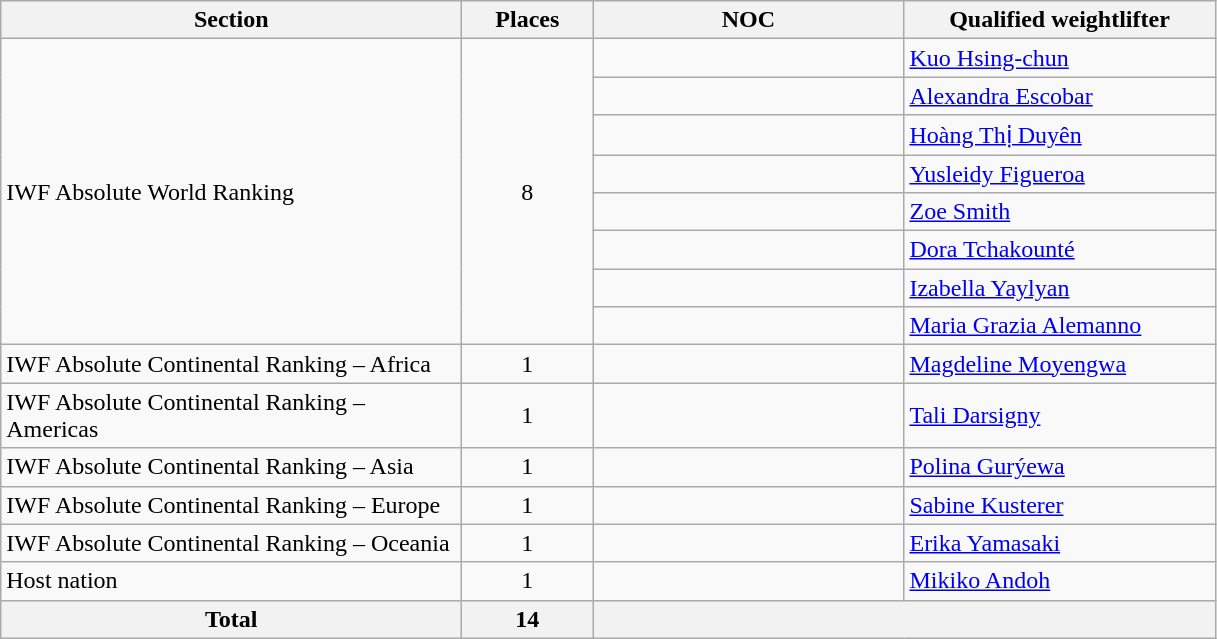<table class="wikitable">
<tr>
<th width=300>Section</th>
<th width=80>Places</th>
<th width=200>NOC</th>
<th width=200>Qualified weightlifter</th>
</tr>
<tr>
<td rowspan=8>IWF Absolute World Ranking</td>
<td rowspan=8 align=center>8</td>
<td></td>
<td><a href='#'>Kuo Hsing-chun</a></td>
</tr>
<tr>
<td></td>
<td><a href='#'>Alexandra Escobar</a></td>
</tr>
<tr>
<td></td>
<td><a href='#'>Hoàng Thị Duyên</a></td>
</tr>
<tr>
<td></td>
<td><a href='#'>Yusleidy Figueroa</a></td>
</tr>
<tr>
<td></td>
<td><a href='#'>Zoe Smith</a></td>
</tr>
<tr>
<td></td>
<td><a href='#'>Dora Tchakounté</a></td>
</tr>
<tr>
<td></td>
<td><a href='#'>Izabella Yaylyan</a></td>
</tr>
<tr>
<td></td>
<td><a href='#'>Maria Grazia Alemanno</a></td>
</tr>
<tr>
<td>IWF Absolute Continental Ranking – Africa</td>
<td align=center>1</td>
<td></td>
<td><a href='#'>Magdeline Moyengwa</a></td>
</tr>
<tr>
<td>IWF Absolute Continental Ranking – Americas</td>
<td align=center>1</td>
<td></td>
<td><a href='#'>Tali Darsigny</a></td>
</tr>
<tr>
<td>IWF Absolute Continental Ranking – Asia</td>
<td align=center>1</td>
<td></td>
<td><a href='#'>Polina Gurýewa</a></td>
</tr>
<tr>
<td>IWF Absolute Continental Ranking – Europe</td>
<td align=center>1</td>
<td></td>
<td><a href='#'>Sabine Kusterer</a></td>
</tr>
<tr>
<td>IWF Absolute Continental Ranking – Oceania</td>
<td align=center>1</td>
<td></td>
<td><a href='#'>Erika Yamasaki</a></td>
</tr>
<tr>
<td>Host nation</td>
<td align=center>1</td>
<td></td>
<td><a href='#'>Mikiko Andoh</a></td>
</tr>
<tr>
<th>Total</th>
<th>14</th>
<th colspan=2></th>
</tr>
</table>
